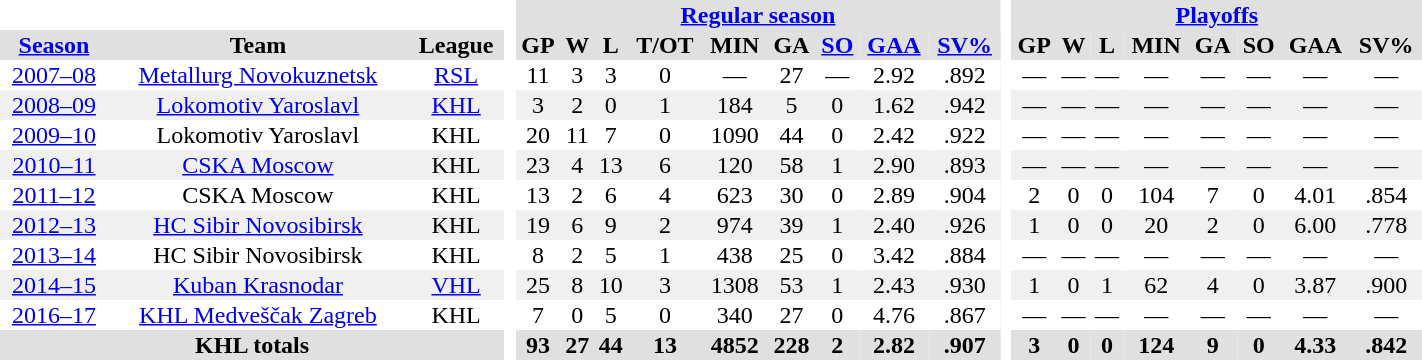<table border="0" cellpadding="1" cellspacing="0" style="width:75%; text-align:center;">
<tr style="background:#e0e0e0;">
<th colspan="3" style="background:#fff;"> </th>
<th rowspan="99" style="background:#fff;"> </th>
<th colspan="9"><a href='#'>Regular season</a></th>
<th rowspan="99" style="background:#fff;"> </th>
<th colspan="9"><a href='#'>Playoffs</a></th>
</tr>
<tr style="background:#e0e0e0;">
<th><a href='#'>Season</a></th>
<th>Team</th>
<th>League</th>
<th>GP</th>
<th>W</th>
<th>L</th>
<th>T/OT</th>
<th>MIN</th>
<th>GA</th>
<th><a href='#'>SO</a></th>
<th><a href='#'>GAA</a></th>
<th><a href='#'>SV%</a></th>
<th>GP</th>
<th>W</th>
<th>L</th>
<th>MIN</th>
<th>GA</th>
<th>SO</th>
<th>GAA</th>
<th>SV%</th>
</tr>
<tr>
<td><a href='#'>2007–08</a></td>
<td><a href='#'>Metallurg Novokuznetsk</a></td>
<td><a href='#'>RSL</a></td>
<td>11</td>
<td>3</td>
<td>3</td>
<td>0</td>
<td>—</td>
<td>27</td>
<td>—</td>
<td>2.92</td>
<td>.892</td>
<td>—</td>
<td>—</td>
<td>—</td>
<td>—</td>
<td>—</td>
<td>—</td>
<td>—</td>
<td>—</td>
</tr>
<tr bgcolor="#f0f0f0">
<td><a href='#'>2008–09</a></td>
<td><a href='#'>Lokomotiv Yaroslavl</a></td>
<td><a href='#'>KHL</a></td>
<td>3</td>
<td>2</td>
<td>0</td>
<td>1</td>
<td>184</td>
<td>5</td>
<td>0</td>
<td>1.62</td>
<td>.942</td>
<td>—</td>
<td>—</td>
<td>—</td>
<td>—</td>
<td>—</td>
<td>—</td>
<td>—</td>
<td>—</td>
</tr>
<tr>
<td><a href='#'>2009–10</a></td>
<td>Lokomotiv Yaroslavl</td>
<td>KHL</td>
<td>20</td>
<td>11</td>
<td>7</td>
<td>0</td>
<td>1090</td>
<td>44</td>
<td>0</td>
<td>2.42</td>
<td>.922</td>
<td>—</td>
<td>—</td>
<td>—</td>
<td>—</td>
<td>—</td>
<td>—</td>
<td>—</td>
<td>—</td>
</tr>
<tr bgcolor="#f0f0f0">
<td><a href='#'>2010–11</a></td>
<td><a href='#'>CSKA Moscow</a></td>
<td>KHL</td>
<td>23</td>
<td>4</td>
<td>13</td>
<td>6</td>
<td>120</td>
<td>58</td>
<td>1</td>
<td>2.90</td>
<td>.893</td>
<td>—</td>
<td>—</td>
<td>—</td>
<td>—</td>
<td>—</td>
<td>—</td>
<td>—</td>
<td>—</td>
</tr>
<tr>
<td><a href='#'>2011–12</a></td>
<td>CSKA Moscow</td>
<td>KHL</td>
<td>13</td>
<td>2</td>
<td>6</td>
<td>4</td>
<td>623</td>
<td>30</td>
<td>0</td>
<td>2.89</td>
<td>.904</td>
<td>2</td>
<td>0</td>
<td>0</td>
<td>104</td>
<td>7</td>
<td>0</td>
<td>4.01</td>
<td>.854</td>
</tr>
<tr bgcolor="#f0f0f0">
<td><a href='#'>2012–13</a></td>
<td><a href='#'>HC Sibir Novosibirsk</a></td>
<td>KHL</td>
<td>19</td>
<td>6</td>
<td>9</td>
<td>2</td>
<td>974</td>
<td>39</td>
<td>1</td>
<td>2.40</td>
<td>.926</td>
<td>1</td>
<td>0</td>
<td>0</td>
<td>20</td>
<td>2</td>
<td>0</td>
<td>6.00</td>
<td>.778</td>
</tr>
<tr>
<td><a href='#'>2013–14</a></td>
<td>HC Sibir Novosibirsk</td>
<td>KHL</td>
<td>8</td>
<td>2</td>
<td>5</td>
<td>1</td>
<td>438</td>
<td>25</td>
<td>0</td>
<td>3.42</td>
<td>.884</td>
<td>—</td>
<td>—</td>
<td>—</td>
<td>—</td>
<td>—</td>
<td>—</td>
<td>—</td>
<td>—</td>
</tr>
<tr bgcolor="#f0f0f0">
<td><a href='#'>2014–15</a></td>
<td><a href='#'>Kuban Krasnodar</a></td>
<td><a href='#'>VHL</a></td>
<td>25</td>
<td>8</td>
<td>10</td>
<td>3</td>
<td>1308</td>
<td>53</td>
<td>1</td>
<td>2.43</td>
<td>.930</td>
<td>1</td>
<td>0</td>
<td>1</td>
<td>62</td>
<td>4</td>
<td>0</td>
<td>3.87</td>
<td>.900</td>
</tr>
<tr>
<td><a href='#'>2016–17</a></td>
<td><a href='#'>KHL Medveščak Zagreb</a></td>
<td>KHL</td>
<td>7</td>
<td>0</td>
<td>5</td>
<td>0</td>
<td>340</td>
<td>27</td>
<td>0</td>
<td>4.76</td>
<td>.867</td>
<td>—</td>
<td>—</td>
<td>—</td>
<td>—</td>
<td>—</td>
<td>—</td>
<td>—</td>
<td>—</td>
</tr>
<tr style="background:#e0e0e0;">
<th colspan="3">KHL totals</th>
<th>93</th>
<th>27</th>
<th>44</th>
<th>13</th>
<th>4852</th>
<th>228</th>
<th>2</th>
<th>2.82</th>
<th>.907</th>
<th>3</th>
<th>0</th>
<th>0</th>
<th>124</th>
<th>9</th>
<th>0</th>
<th>4.33</th>
<th>.842</th>
</tr>
</table>
